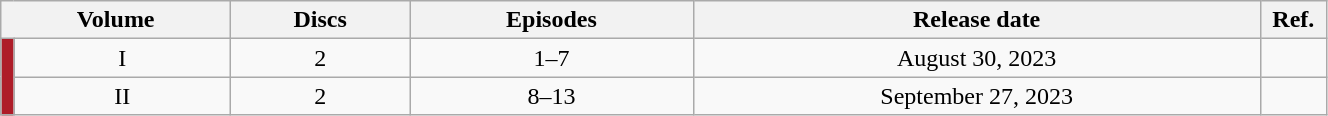<table class="wikitable" style="text-align: center; width: 70%;">
<tr>
<th colspan="2">Volume</th>
<th>Discs</th>
<th>Episodes</th>
<th>Release date</th>
<th width="5%">Ref.</th>
</tr>
<tr>
<td rowspan="2" width="1%" style="background: #AE1C28;"></td>
<td>I</td>
<td>2</td>
<td>1–7</td>
<td>August 30, 2023</td>
<td></td>
</tr>
<tr>
<td>II</td>
<td>2</td>
<td>8–13</td>
<td>September 27, 2023</td>
<td></td>
</tr>
</table>
